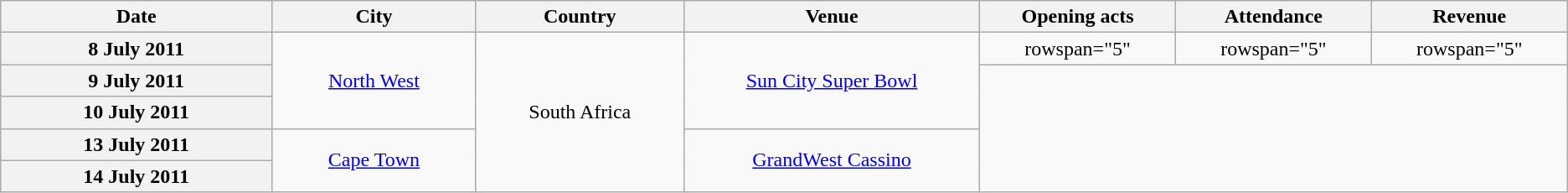<table class="wikitable plainrowheaders" style="text-align:center;">
<tr>
<th scope="col" style="width:15em;">Date</th>
<th scope="col" style="width:11em;">City</th>
<th scope="col" style="width:11em;">Country</th>
<th scope="col" style="width:16em;">Venue</th>
<th scope="col" style="width:10em;">Opening acts</th>
<th scope="col" style="width:10em;">Attendance</th>
<th scope="col" style="width:10em;">Revenue</th>
</tr>
<tr>
<th scope="row">8 July 2011</th>
<td rowspan="3"><a href='#'>North West</a></td>
<td rowspan="5">South Africa</td>
<td rowspan="3"><a href='#'>Sun City Super Bowl</a></td>
<td>rowspan="5" </td>
<td>rowspan="5" </td>
<td>rowspan="5" </td>
</tr>
<tr>
<th scope="row">9 July 2011</th>
</tr>
<tr>
<th scope="row">10 July 2011</th>
</tr>
<tr>
<th scope="row">13 July 2011</th>
<td rowspan="2"><a href='#'>Cape Town</a></td>
<td rowspan="2"><a href='#'>GrandWest Cassino</a></td>
</tr>
<tr>
<th scope="row">14 July 2011</th>
</tr>
</table>
